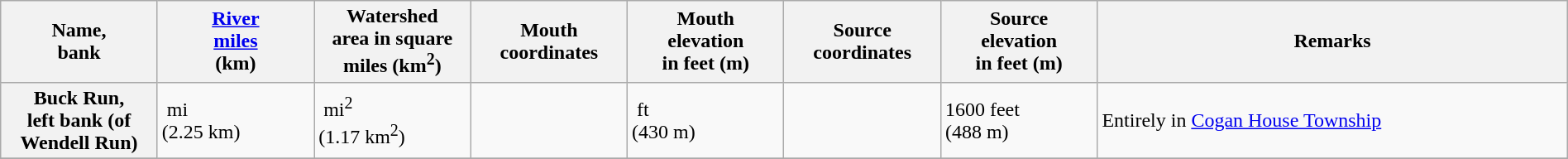<table class="wikitable" style="width:100%">
<tr>
<th width=10% scope="col">Name,<br> bank</th>
<th width=10% scope="col"><a href='#'>River<br> miles</a><br> (km)</th>
<th width=10% scope="col">Watershed<br>area in square<br> miles (km<sup>2</sup>)</th>
<th width=10% scope="col">Mouth<br> coordinates</th>
<th width=10% scope="col">Mouth<br> elevation<br> in feet (m)</th>
<th width=10% scope="col">Source<br> coordinates</th>
<th width=10% scope="col">Source<br> elevation<br> in feet (m)</th>
<th width=30% scope="col">Remarks</th>
</tr>
<tr ->
<th scope="row" width=10%>Buck Run,<br>left bank (of <br>Wendell Run)</th>
<td> mi<br> (2.25 km)</td>
<td> mi<sup>2</sup><br> (1.17 km<sup>2</sup>)</td>
<td></td>
<td> ft<br> (430 m)</td>
<td></td>
<td>1600 feet<br>(488 m)</td>
<td>Entirely in <a href='#'>Cogan House Township</a></td>
</tr>
<tr ->
</tr>
</table>
